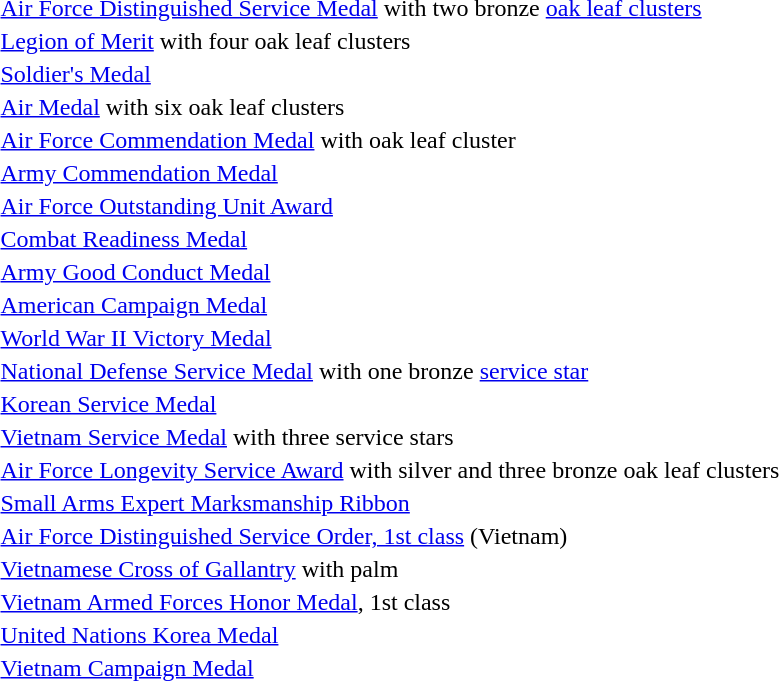<table>
<tr>
<td></td>
<td><a href='#'>Air Force Distinguished Service Medal</a> with two bronze <a href='#'>oak leaf clusters</a></td>
</tr>
<tr>
<td></td>
<td><a href='#'>Legion of Merit</a> with four oak leaf clusters</td>
</tr>
<tr>
<td></td>
<td><a href='#'>Soldier's Medal</a></td>
</tr>
<tr>
<td></td>
<td><a href='#'>Air Medal</a> with six oak leaf clusters</td>
</tr>
<tr>
<td></td>
<td><a href='#'>Air Force Commendation Medal</a> with oak leaf cluster</td>
</tr>
<tr>
<td></td>
<td><a href='#'>Army Commendation Medal</a></td>
</tr>
<tr>
<td></td>
<td><a href='#'>Air Force Outstanding Unit Award</a></td>
</tr>
<tr>
<td></td>
<td><a href='#'>Combat Readiness Medal</a></td>
</tr>
<tr>
<td></td>
<td><a href='#'>Army Good Conduct Medal</a></td>
</tr>
<tr>
<td></td>
<td><a href='#'>American Campaign Medal</a></td>
</tr>
<tr>
<td></td>
<td><a href='#'>World War II Victory Medal</a></td>
</tr>
<tr>
<td></td>
<td><a href='#'>National Defense Service Medal</a> with one bronze <a href='#'>service star</a></td>
</tr>
<tr>
<td></td>
<td><a href='#'>Korean Service Medal</a></td>
</tr>
<tr>
<td></td>
<td><a href='#'>Vietnam Service Medal</a> with three service stars</td>
</tr>
<tr>
<td></td>
<td><a href='#'>Air Force Longevity Service Award</a> with silver and three bronze oak leaf clusters</td>
</tr>
<tr>
<td></td>
<td><a href='#'>Small Arms Expert Marksmanship Ribbon</a></td>
</tr>
<tr>
<td></td>
<td><a href='#'>Air Force Distinguished Service Order, 1st class</a> (Vietnam)</td>
</tr>
<tr>
<td></td>
<td><a href='#'>Vietnamese Cross of Gallantry</a> with palm</td>
</tr>
<tr>
<td></td>
<td><a href='#'>Vietnam Armed Forces Honor Medal</a>, 1st class</td>
</tr>
<tr>
<td></td>
<td><a href='#'>United Nations Korea Medal</a></td>
</tr>
<tr>
<td></td>
<td><a href='#'>Vietnam Campaign Medal</a></td>
</tr>
</table>
